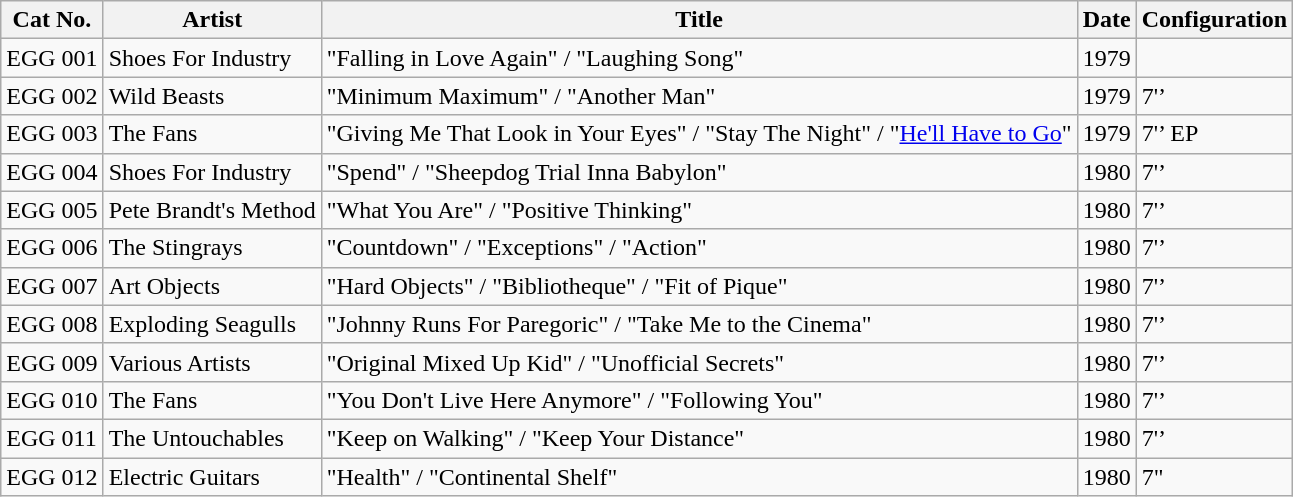<table class="wikitable">
<tr>
<th>Cat No.</th>
<th>Artist</th>
<th>Title</th>
<th>Date</th>
<th>Configuration</th>
</tr>
<tr>
<td>EGG 001</td>
<td>Shoes For Industry</td>
<td>"Falling in Love Again" / "Laughing Song"</td>
<td>1979</td>
<td></td>
</tr>
<tr>
<td>EGG 002</td>
<td>Wild Beasts</td>
<td>"Minimum Maximum" / "Another Man"</td>
<td>1979</td>
<td>7'’</td>
</tr>
<tr>
<td>EGG 003</td>
<td>The Fans</td>
<td>"Giving Me That Look in Your Eyes" / "Stay The Night" / "<a href='#'>He'll Have to Go</a>"</td>
<td>1979</td>
<td>7'’ EP</td>
</tr>
<tr>
<td>EGG 004</td>
<td>Shoes For Industry</td>
<td>"Spend" / "Sheepdog Trial Inna Babylon"</td>
<td>1980</td>
<td>7'’</td>
</tr>
<tr>
<td>EGG 005</td>
<td>Pete Brandt's Method</td>
<td>"What You Are" / "Positive Thinking"</td>
<td>1980</td>
<td>7'’</td>
</tr>
<tr>
<td>EGG 006</td>
<td>The Stingrays</td>
<td>"Countdown" / "Exceptions" / "Action"</td>
<td>1980</td>
<td>7'’</td>
</tr>
<tr>
<td>EGG 007</td>
<td>Art Objects</td>
<td>"Hard Objects" / "Bibliotheque" / "Fit of Pique"</td>
<td>1980</td>
<td>7'’</td>
</tr>
<tr>
<td>EGG 008</td>
<td>Exploding Seagulls</td>
<td>"Johnny Runs For Paregoric" / "Take Me to the Cinema"</td>
<td>1980</td>
<td>7'’</td>
</tr>
<tr>
<td>EGG 009</td>
<td>Various Artists</td>
<td>"Original Mixed Up Kid" / "Unofficial Secrets"</td>
<td>1980</td>
<td>7'’</td>
</tr>
<tr>
<td>EGG 010</td>
<td>The Fans</td>
<td>"You Don't Live Here Anymore" / "Following You"</td>
<td>1980</td>
<td>7'’</td>
</tr>
<tr>
<td>EGG 011</td>
<td>The Untouchables</td>
<td>"Keep on Walking" / "Keep Your Distance"</td>
<td>1980</td>
<td>7'’</td>
</tr>
<tr>
<td>EGG 012</td>
<td>Electric Guitars</td>
<td>"Health" / "Continental Shelf"</td>
<td>1980</td>
<td>7"</td>
</tr>
</table>
